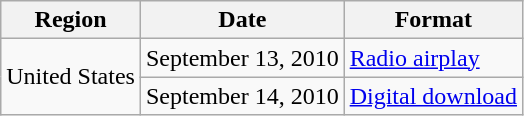<table class="wikitable">
<tr>
<th>Region</th>
<th>Date</th>
<th>Format</th>
</tr>
<tr>
<td rowspan="2">United States</td>
<td>September 13, 2010</td>
<td><a href='#'>Radio airplay</a></td>
</tr>
<tr>
<td>September 14, 2010</td>
<td><a href='#'>Digital download</a></td>
</tr>
</table>
